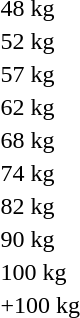<table>
<tr>
<td>48 kg</td>
<td></td>
<td></td>
<td></td>
</tr>
<tr>
<td>52 kg</td>
<td></td>
<td></td>
<td></td>
</tr>
<tr>
<td>57 kg</td>
<td></td>
<td></td>
<td></td>
</tr>
<tr>
<td>62 kg</td>
<td></td>
<td></td>
<td></td>
</tr>
<tr>
<td>68 kg</td>
<td></td>
<td></td>
<td></td>
</tr>
<tr>
<td>74 kg</td>
<td></td>
<td></td>
<td></td>
</tr>
<tr>
<td>82 kg</td>
<td></td>
<td></td>
<td></td>
</tr>
<tr>
<td>90 kg</td>
<td></td>
<td></td>
<td></td>
</tr>
<tr>
<td>100 kg</td>
<td></td>
<td></td>
<td></td>
</tr>
<tr>
<td>+100 kg</td>
<td></td>
<td></td>
<td></td>
</tr>
</table>
